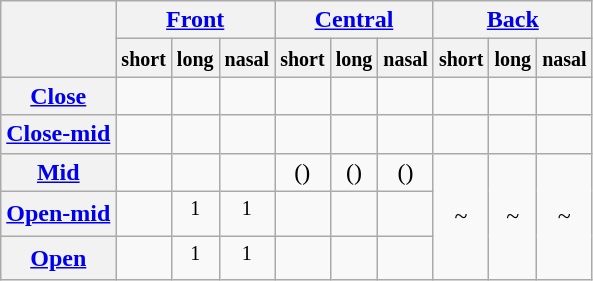<table class="wikitable" style="text-align:center">
<tr>
<th rowspan="2"></th>
<th colspan="3"><a href='#'>Front</a></th>
<th colspan="3"><a href='#'>Central</a></th>
<th colspan="3"><a href='#'>Back</a></th>
</tr>
<tr>
<th><small>short</small></th>
<th><small>long</small></th>
<th><small>nasal</small></th>
<th><small>short</small></th>
<th><small>long</small></th>
<th><small>nasal</small></th>
<th><small>short</small></th>
<th><small>long</small></th>
<th><small>nasal</small></th>
</tr>
<tr align="center">
<th><a href='#'>Close</a></th>
<td></td>
<td></td>
<td></td>
<td></td>
<td></td>
<td></td>
<td></td>
<td></td>
<td></td>
</tr>
<tr align="center">
<th><a href='#'>Close-mid</a></th>
<td></td>
<td></td>
<td></td>
<td></td>
<td></td>
<td></td>
<td></td>
<td></td>
<td></td>
</tr>
<tr>
<th><a href='#'>Mid</a></th>
<td></td>
<td></td>
<td></td>
<td>()</td>
<td>()</td>
<td>()</td>
<td rowspan="3">~</td>
<td rowspan="3">~</td>
<td rowspan="3">~</td>
</tr>
<tr>
<th><a href='#'>Open-mid</a></th>
<td></td>
<td><sup>1</sup></td>
<td><sup>1</sup></td>
<td></td>
<td></td>
<td></td>
</tr>
<tr align="center">
<th><a href='#'>Open</a></th>
<td></td>
<td><sup>1</sup></td>
<td><sup>1</sup></td>
<td></td>
<td></td>
<td></td>
</tr>
</table>
